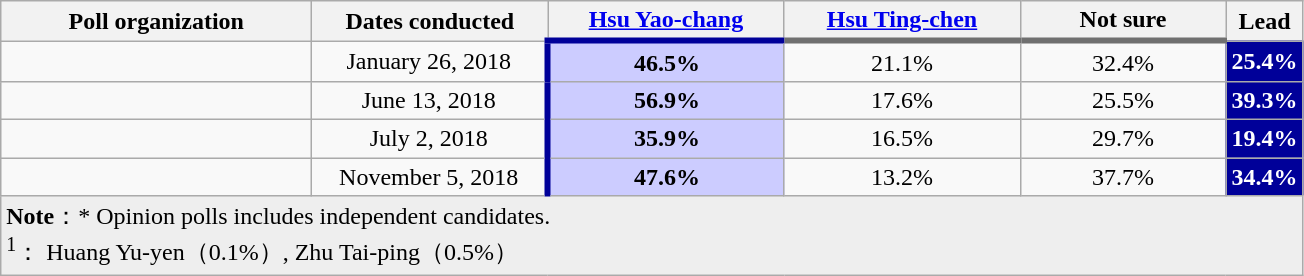<table class="wikitable collapsible autocollapse" style="text-align:center">
<tr style="background-color:# E9E9E9">
<th style="width:200px;">Poll organization</th>
<th style="width:150px;">Dates conducted</th>
<th style="width:150px; border-bottom:4px solid #000099;"> <a href='#'>Hsu Yao-chang</a></th>
<th style="width:150px; border-bottom:4px solid #707070;"> <a href='#'>Hsu Ting-chen</a></th>
<th style="width:130px; border-bottom:4px solid #707070;"> Not sure</th>
<th style="width:40px;">Lead</th>
</tr>
<tr>
<td></td>
<td>January 26, 2018</td>
<td style="background-color:#CCCCFF; border-left:4px solid #000099;"><strong>46.5%</strong></td>
<td>21.1%</td>
<td>32.4%</td>
<td style="background:#000099; color:white"><strong>25.4%</strong></td>
</tr>
<tr>
<td></td>
<td>June 13, 2018</td>
<td style="background-color:#CCCCFF; border-left:4px solid #000099;"><strong>56.9%</strong></td>
<td>17.6%</td>
<td>25.5%</td>
<td style="background:#000099; color:white"><strong>39.3%</strong></td>
</tr>
<tr>
<td></td>
<td>July 2, 2018</td>
<td style="background-color:#CCCCFF; border-left:4px solid #000099;"><strong>35.9%</strong></td>
<td>16.5%</td>
<td>29.7%</td>
<td style="background:#000099; color:white"><strong>19.4%</strong></td>
</tr>
<tr>
<td></td>
<td>November 5, 2018</td>
<td style="background-color:#CCCCFF; border-left:4px solid #000099;"><strong>47.6%</strong></td>
<td>13.2%</td>
<td>37.7%</td>
<td style="background:#000099; color:white"><strong>34.4%</strong></td>
</tr>
<tr>
<td colspan="8" style="background-color:#EEEEEE;" align=left><div><strong>Note</strong>：* Opinion polls includes independent candidates.<br><sup>1</sup>： Huang Yu-yen（0.1%）,  Zhu Tai-ping（0.5%）<br>
</div></td>
</tr>
</table>
